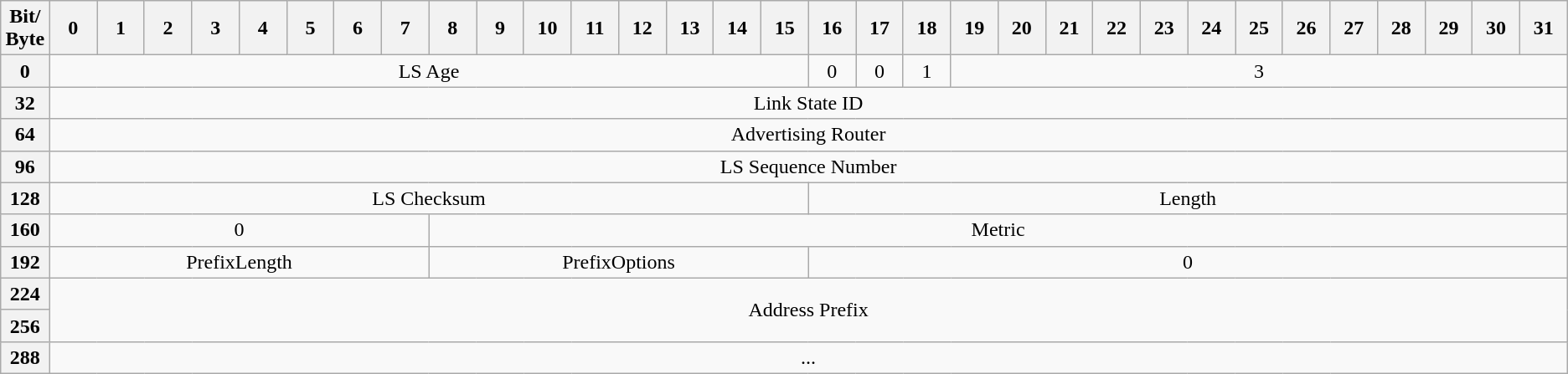<table class="wikitable" style="text-align:center">
<tr>
<th width="3%">Bit/<br>Byte</th>
<th colspan="1" width="3%">0</th>
<th colspan="1" width="3%">1</th>
<th colspan="1" width="3%">2</th>
<th colspan="1" width="3%">3</th>
<th colspan="1" width="3%">4</th>
<th colspan="1" width="3%">5</th>
<th colspan="1" width="3%">6</th>
<th colspan="1" width="3%">7</th>
<th colspan="1" width="3%">8</th>
<th colspan="1" width="3%">9</th>
<th colspan="1" width="3%">10</th>
<th colspan="1" width="3%">11</th>
<th colspan="1" width="3%">12</th>
<th colspan="1" width="3%">13</th>
<th colspan="1" width="3%">14</th>
<th colspan="1" width="3%">15</th>
<th colspan="1" width="3%">16</th>
<th colspan="1" width="3%">17</th>
<th colspan="1" width="3%">18</th>
<th colspan="1" width="3%">19</th>
<th colspan="1" width="3%">20</th>
<th colspan="1" width="3%">21</th>
<th colspan="1" width="3%">22</th>
<th colspan="1" width="3%">23</th>
<th colspan="1" width="3%">24</th>
<th colspan="1" width="3%">25</th>
<th colspan="1" width="3%">26</th>
<th colspan="1" width="3%">27</th>
<th colspan="1" width="3%">28</th>
<th colspan="1" width="3%">29</th>
<th colspan="1" width="3%">30</th>
<th colspan="1" width="3%">31</th>
</tr>
<tr>
<th>0</th>
<td colspan="16">LS Age</td>
<td colspan="1">0</td>
<td colspan="1">0</td>
<td colspan="1">1</td>
<td colspan="13">3</td>
</tr>
<tr>
<th>32</th>
<td colspan="32">Link State ID</td>
</tr>
<tr>
<th>64</th>
<td colspan="32">Advertising Router</td>
</tr>
<tr>
<th>96</th>
<td colspan="32">LS Sequence Number</td>
</tr>
<tr>
<th>128</th>
<td colspan="16">LS Checksum</td>
<td colspan="16">Length</td>
</tr>
<tr>
<th>160</th>
<td colspan="8">0</td>
<td colspan="24">Metric</td>
</tr>
<tr>
<th>192</th>
<td colspan="8">PrefixLength</td>
<td colspan="8">PrefixOptions</td>
<td colspan="16">0</td>
</tr>
<tr>
<th>224</th>
<td colspan="32" rowspan="2">Address Prefix</td>
</tr>
<tr>
<th>256</th>
</tr>
<tr>
<th>288</th>
<td colspan="32">...</td>
</tr>
</table>
